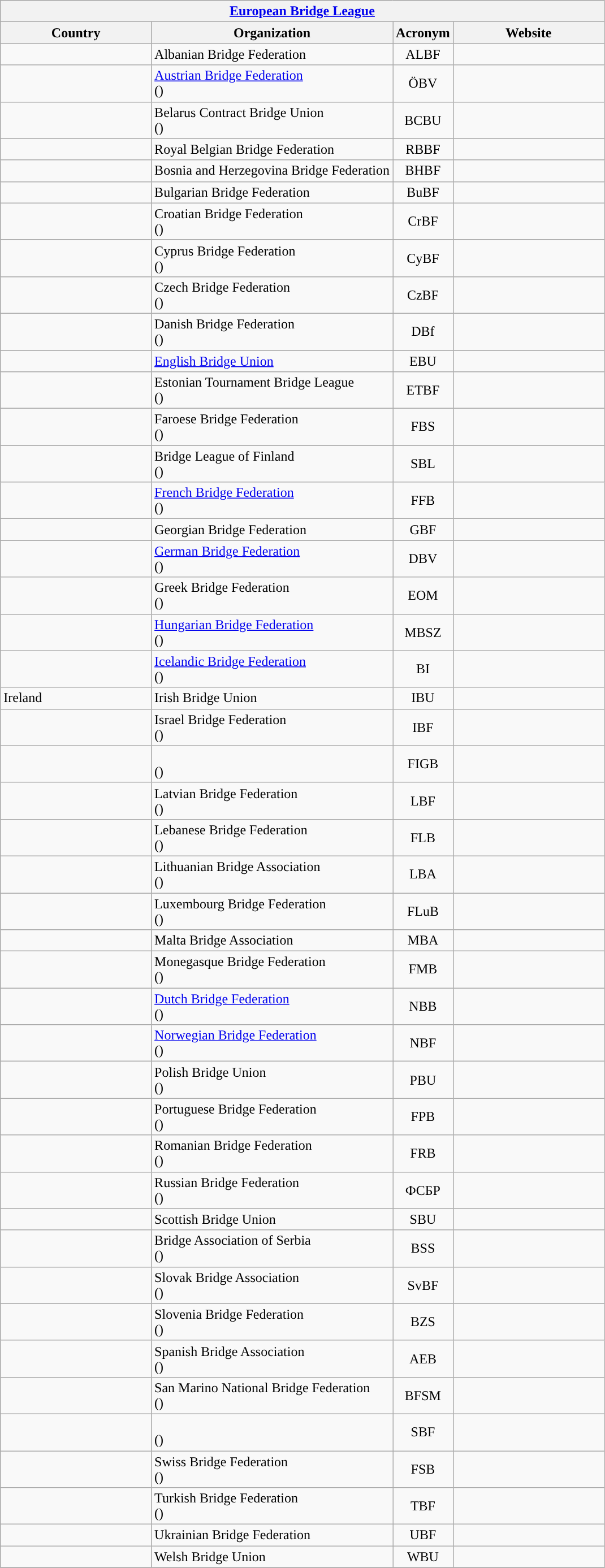<table class="wikitable">
<tr>
<th colspan=5><a href='#'>European Bridge League</a></th>
</tr>
<tr>
<th width="25%">Country</th>
<th width="40%">Organization</th>
<th width="10%">Acronym</th>
<th width="25%">Website</th>
</tr>
<tr>
<td></td>
<td>Albanian Bridge Federation</td>
<td align=center>ALBF</td>
<td></td>
</tr>
<tr>
<td></td>
<td><a href='#'>Austrian Bridge Federation</a><br>()</td>
<td align=center>ÖBV</td>
<td></td>
</tr>
<tr>
<td></td>
<td>Belarus Contract Bridge Union<br>()</td>
<td align=center>BCBU</td>
<td></td>
</tr>
<tr>
<td></td>
<td>Royal Belgian Bridge Federation</td>
<td align=center>RBBF</td>
<td></td>
</tr>
<tr>
<td></td>
<td>Bosnia and Herzegovina Bridge Federation</td>
<td align=center>BHBF</td>
<td></td>
</tr>
<tr>
<td></td>
<td>Bulgarian Bridge Federation</td>
<td align=center>BuBF</td>
<td></td>
</tr>
<tr>
<td></td>
<td>Croatian Bridge Federation<br>()</td>
<td align=center>CrBF</td>
<td></td>
</tr>
<tr>
<td></td>
<td>Cyprus Bridge Federation<br>()</td>
<td align=center>CyBF</td>
<td></td>
</tr>
<tr>
<td></td>
<td>Czech Bridge Federation<br>()</td>
<td align=center>CzBF</td>
<td></td>
</tr>
<tr>
<td></td>
<td>Danish Bridge Federation<br>()</td>
<td align=center>DBf</td>
<td></td>
</tr>
<tr>
<td></td>
<td><a href='#'>English Bridge Union</a></td>
<td align=center>EBU</td>
<td></td>
</tr>
<tr>
<td></td>
<td>Estonian Tournament Bridge League<br>()</td>
<td align=center>ETBF</td>
<td></td>
</tr>
<tr>
<td></td>
<td>Faroese Bridge Federation<br>()</td>
<td align=center>FBS</td>
<td></td>
</tr>
<tr>
<td></td>
<td>Bridge League of Finland<br>()</td>
<td align=center>SBL</td>
<td></td>
</tr>
<tr>
<td></td>
<td><a href='#'>French Bridge Federation</a><br>()</td>
<td align=center>FFB</td>
<td></td>
</tr>
<tr>
<td></td>
<td>Georgian Bridge Federation</td>
<td align=center>GBF</td>
<td></td>
</tr>
<tr>
<td></td>
<td><a href='#'>German Bridge Federation</a><br>()</td>
<td align=center>DBV</td>
<td></td>
</tr>
<tr>
<td></td>
<td>Greek Bridge Federation<br>()</td>
<td align=center>ΕΟΜ</td>
<td></td>
</tr>
<tr>
<td></td>
<td><a href='#'>Hungarian Bridge Federation</a><br>()</td>
<td align=center>MBSZ</td>
<td></td>
</tr>
<tr>
<td></td>
<td><a href='#'>Icelandic Bridge Federation</a><br>()</td>
<td align=center>BI</td>
<td></td>
</tr>
<tr>
<td>Ireland</td>
<td>Irish Bridge Union</td>
<td align=center>IBU</td>
<td></td>
</tr>
<tr>
<td></td>
<td>Israel Bridge Federation<br>()</td>
<td align=center>IBF</td>
<td></td>
</tr>
<tr>
<td></td>
<td><br>()</td>
<td align=center>FIGB</td>
<td></td>
</tr>
<tr>
<td></td>
<td>Latvian Bridge Federation<br>()</td>
<td align=center>LBF</td>
<td></td>
</tr>
<tr>
<td></td>
<td>Lebanese Bridge Federation<br>()</td>
<td align=center>FLB</td>
<td></td>
</tr>
<tr>
<td></td>
<td>Lithuanian Bridge Association<br>()</td>
<td align=center>LBA</td>
<td></td>
</tr>
<tr>
<td></td>
<td>Luxembourg Bridge Federation<br>()</td>
<td align=center>FLuB</td>
<td></td>
</tr>
<tr>
<td></td>
<td>Malta Bridge Association</td>
<td align=center>MBA</td>
<td></td>
</tr>
<tr>
<td></td>
<td>Monegasque Bridge Federation<br>()</td>
<td align=center>FMB</td>
<td></td>
</tr>
<tr>
<td></td>
<td><a href='#'>Dutch Bridge Federation</a><br>()</td>
<td align=center>NBB</td>
<td></td>
</tr>
<tr>
<td></td>
<td><a href='#'>Norwegian Bridge Federation</a><br>()</td>
<td align=center>NBF</td>
<td></td>
</tr>
<tr>
<td></td>
<td>Polish Bridge Union<br>()</td>
<td align=center>PBU</td>
<td></td>
</tr>
<tr>
<td></td>
<td>Portuguese Bridge Federation<br>()</td>
<td align=center>FPB</td>
<td></td>
</tr>
<tr>
<td></td>
<td>Romanian Bridge Federation<br>()</td>
<td align=center>FRB</td>
<td></td>
</tr>
<tr>
<td></td>
<td>Russian Bridge Federation<br>()</td>
<td align=center>ФСБР</td>
<td></td>
</tr>
<tr>
<td></td>
<td>Scottish Bridge Union</td>
<td align=center>SBU</td>
<td></td>
</tr>
<tr>
<td></td>
<td>Bridge Association of Serbia<br>()</td>
<td align=center>BSS</td>
<td></td>
</tr>
<tr>
<td></td>
<td>Slovak Bridge Association<br>()</td>
<td align=center>SvBF</td>
<td></td>
</tr>
<tr>
<td></td>
<td>Slovenia Bridge Federation<br>()</td>
<td align=center>BZS</td>
<td></td>
</tr>
<tr>
<td></td>
<td>Spanish Bridge Association<br>()</td>
<td align=center>AEB</td>
<td></td>
</tr>
<tr>
<td></td>
<td>San Marino National Bridge Federation<br>()</td>
<td align=center>BFSM</td>
<td></td>
</tr>
<tr>
<td></td>
<td><br>()</td>
<td align=center>SBF</td>
<td></td>
</tr>
<tr>
<td></td>
<td>Swiss Bridge Federation<br>()</td>
<td align=center>FSB</td>
<td></td>
</tr>
<tr>
<td></td>
<td>Turkish Bridge Federation<br>()</td>
<td align=center>TBF</td>
<td></td>
</tr>
<tr>
<td></td>
<td>Ukrainian Bridge Federation</td>
<td align=center>UBF</td>
<td></td>
</tr>
<tr>
<td></td>
<td>Welsh Bridge Union</td>
<td align=center>WBU</td>
<td></td>
</tr>
<tr>
</tr>
</table>
